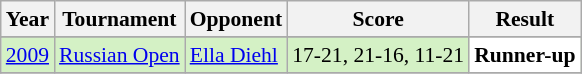<table class="sortable wikitable" style="font-size: 90%;">
<tr>
<th>Year</th>
<th>Tournament</th>
<th>Opponent</th>
<th>Score</th>
<th>Result</th>
</tr>
<tr>
</tr>
<tr style="background:#D4F1C5">
<td align="center"><a href='#'>2009</a></td>
<td align="left"><a href='#'>Russian Open</a></td>
<td align="left"> <a href='#'>Ella Diehl</a></td>
<td align="left">17-21, 21-16, 11-21</td>
<td style="text-align:left; background:white"> <strong>Runner-up</strong></td>
</tr>
<tr>
</tr>
</table>
